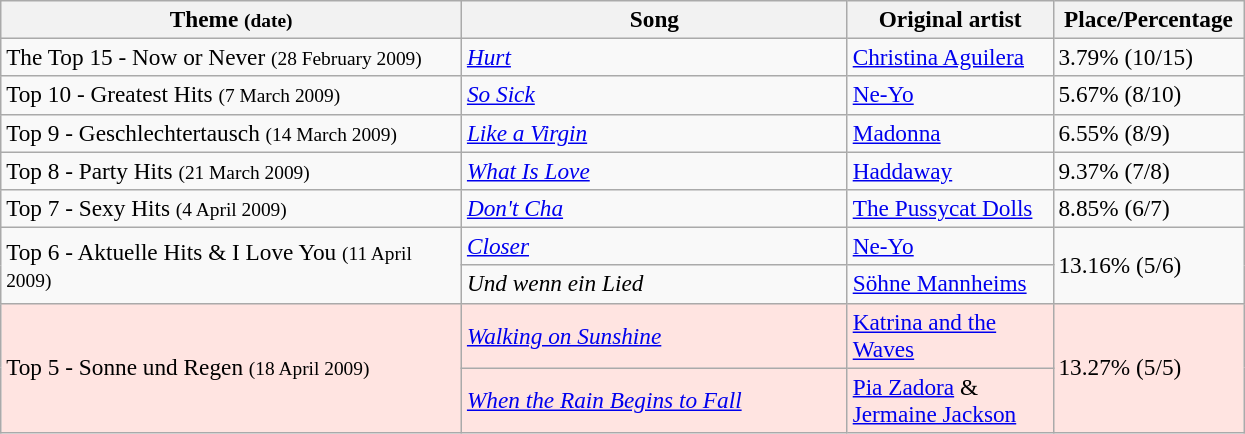<table class="wikitable" style="font-size:97%;">
<tr>
<th style="width:300px;">Theme <small>(date)</small></th>
<th style="width:250px;">Song</th>
<th style="width:130px;">Original artist</th>
<th style="width:120px;">Place/Percentage</th>
</tr>
<tr>
<td>The Top 15 - Now or Never <small>(28 February 2009)</small></td>
<td><em><a href='#'>Hurt</a></em></td>
<td><a href='#'>Christina Aguilera</a></td>
<td>3.79% (10/15)</td>
</tr>
<tr>
<td>Top 10 - Greatest Hits <small>(7 March 2009)</small></td>
<td><em><a href='#'>So Sick</a></em></td>
<td><a href='#'>Ne-Yo</a></td>
<td>5.67% (8/10)</td>
</tr>
<tr>
<td>Top 9 - Geschlechtertausch <small>(14 March 2009)</small></td>
<td><em><a href='#'>Like a Virgin</a></em></td>
<td><a href='#'>Madonna</a></td>
<td>6.55% (8/9)</td>
</tr>
<tr>
<td>Top 8 - Party Hits <small>(21 March 2009)</small></td>
<td><em><a href='#'>What Is Love</a></em></td>
<td><a href='#'>Haddaway</a></td>
<td>9.37% (7/8)</td>
</tr>
<tr>
<td>Top 7 - Sexy Hits <small>(4 April 2009)</small></td>
<td><em><a href='#'>Don't Cha</a></em></td>
<td><a href='#'>The Pussycat Dolls</a></td>
<td>8.85% (6/7)</td>
</tr>
<tr>
<td rowspan="2">Top 6 - Aktuelle Hits & I Love You <small>(11 April 2009)</small></td>
<td><em><a href='#'>Closer</a></em></td>
<td><a href='#'>Ne-Yo</a></td>
<td rowspan="2">13.16% (5/6)</td>
</tr>
<tr>
<td><em>Und wenn ein Lied</em></td>
<td><a href='#'>Söhne Mannheims</a></td>
</tr>
<tr style="background:#ffe4e1;">
<td rowspan="2">Top 5 - Sonne und Regen <small>(18 April 2009)</small></td>
<td><em><a href='#'>Walking on Sunshine</a></em></td>
<td><a href='#'>Katrina and the Waves</a></td>
<td rowspan="2">13.27% (5/5)</td>
</tr>
<tr style="background:#ffe4e1;">
<td><em><a href='#'>When the Rain Begins to Fall</a></em></td>
<td><a href='#'>Pia Zadora</a> & <a href='#'>Jermaine Jackson</a></td>
</tr>
</table>
